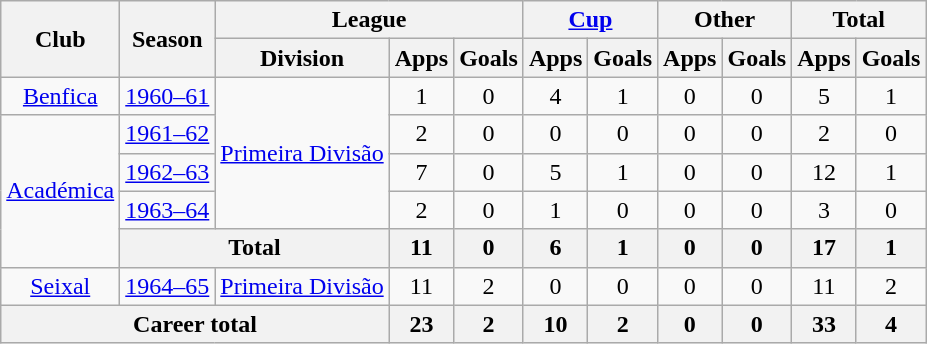<table class="wikitable" style="text-align: center">
<tr>
<th rowspan="2">Club</th>
<th rowspan="2">Season</th>
<th colspan="3">League</th>
<th colspan="2"><a href='#'>Cup</a></th>
<th colspan="2">Other</th>
<th colspan="2">Total</th>
</tr>
<tr>
<th>Division</th>
<th>Apps</th>
<th>Goals</th>
<th>Apps</th>
<th>Goals</th>
<th>Apps</th>
<th>Goals</th>
<th>Apps</th>
<th>Goals</th>
</tr>
<tr>
<td><a href='#'>Benfica</a></td>
<td><a href='#'>1960–61</a></td>
<td rowspan="4"><a href='#'>Primeira Divisão</a></td>
<td>1</td>
<td>0</td>
<td>4</td>
<td>1</td>
<td>0</td>
<td>0</td>
<td>5</td>
<td>1</td>
</tr>
<tr>
<td rowspan="4"><a href='#'>Académica</a></td>
<td><a href='#'>1961–62</a></td>
<td>2</td>
<td>0</td>
<td>0</td>
<td>0</td>
<td>0</td>
<td>0</td>
<td>2</td>
<td>0</td>
</tr>
<tr>
<td><a href='#'>1962–63</a></td>
<td>7</td>
<td>0</td>
<td>5</td>
<td>1</td>
<td>0</td>
<td>0</td>
<td>12</td>
<td>1</td>
</tr>
<tr>
<td><a href='#'>1963–64</a></td>
<td>2</td>
<td>0</td>
<td>1</td>
<td>0</td>
<td>0</td>
<td>0</td>
<td>3</td>
<td>0</td>
</tr>
<tr>
<th colspan="2"><strong>Total</strong></th>
<th>11</th>
<th>0</th>
<th>6</th>
<th>1</th>
<th>0</th>
<th>0</th>
<th>17</th>
<th>1</th>
</tr>
<tr>
<td><a href='#'>Seixal</a></td>
<td><a href='#'>1964–65</a></td>
<td><a href='#'>Primeira Divisão</a></td>
<td>11</td>
<td>2</td>
<td>0</td>
<td>0</td>
<td>0</td>
<td>0</td>
<td>11</td>
<td>2</td>
</tr>
<tr>
<th colspan="3"><strong>Career total</strong></th>
<th>23</th>
<th>2</th>
<th>10</th>
<th>2</th>
<th>0</th>
<th>0</th>
<th>33</th>
<th>4</th>
</tr>
</table>
